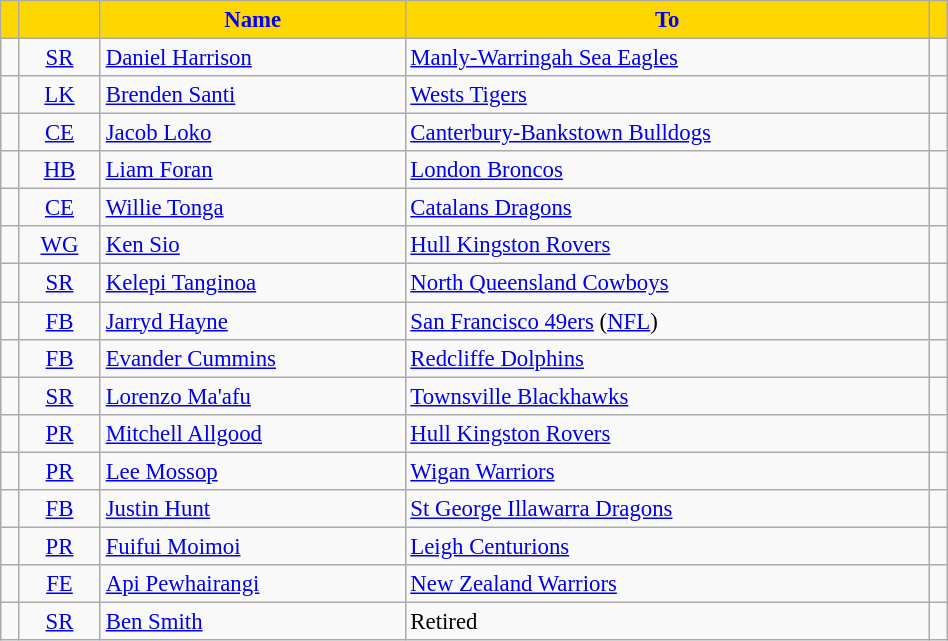<table class="wikitable"  style="font-size:95%; width:50%;">
<tr>
<th style="background:gold; color:blue; text-align:center;"></th>
<th style="background:gold; color:blue; text-align:center;"></th>
<th style="background:gold; color:blue; text-align:center;">Name</th>
<th style="background:gold; color:blue; text-align:center;">To</th>
<th style="background:gold; color:blue; text-align:center;"></th>
</tr>
<tr>
<td style="text-align:center"></td>
<td style="text-align:center"><a href='#'>SR</a></td>
<td><a href='#'>Daniel Harrison</a></td>
<td> <a href='#'>Manly-Warringah Sea Eagles</a></td>
<td></td>
</tr>
<tr>
<td style="text-align:center"></td>
<td style="text-align:center"><a href='#'>LK</a></td>
<td><a href='#'>Brenden Santi</a></td>
<td> <a href='#'>Wests Tigers</a></td>
<td></td>
</tr>
<tr>
<td style="text-align:center"></td>
<td style="text-align:center"><a href='#'>CE</a></td>
<td><a href='#'>Jacob Loko</a></td>
<td> <a href='#'>Canterbury-Bankstown Bulldogs</a></td>
<td style="text-align:center"></td>
</tr>
<tr>
<td style="text-align:center"></td>
<td style="text-align:center"><a href='#'>HB</a></td>
<td><a href='#'>Liam Foran</a></td>
<td> <a href='#'>London Broncos</a></td>
<td style="text-align:center"></td>
</tr>
<tr>
<td style="text-align:center"></td>
<td style="text-align:center"><a href='#'>CE</a></td>
<td><a href='#'>Willie Tonga</a></td>
<td> <a href='#'>Catalans Dragons</a></td>
<td></td>
</tr>
<tr>
<td style="text-align:center"></td>
<td style="text-align:center"><a href='#'>WG</a></td>
<td><a href='#'>Ken Sio</a></td>
<td> <a href='#'>Hull Kingston Rovers</a></td>
<td style="text-align:center"></td>
</tr>
<tr>
<td style="text-align:center"></td>
<td style="text-align:center"><a href='#'>SR</a></td>
<td><a href='#'>Kelepi Tanginoa</a></td>
<td> <a href='#'>North Queensland Cowboys</a></td>
<td style="text-align:center"></td>
</tr>
<tr>
<td style="text-align:center"></td>
<td style="text-align:center"><a href='#'>FB</a></td>
<td><a href='#'>Jarryd Hayne</a></td>
<td><a href='#'>San Francisco 49ers</a> (<a href='#'>NFL</a>)</td>
<td></td>
</tr>
<tr>
<td style="text-align:center"></td>
<td style="text-align:center"><a href='#'>FB</a></td>
<td><a href='#'>Evander Cummins</a></td>
<td> <a href='#'>Redcliffe Dolphins</a></td>
<td></td>
</tr>
<tr>
<td style="text-align:center"></td>
<td style="text-align:center"><a href='#'>SR</a></td>
<td><a href='#'>Lorenzo Ma'afu</a></td>
<td> <a href='#'>Townsville Blackhawks</a></td>
<td style="text-align:center"></td>
</tr>
<tr>
<td style="text-align:center"></td>
<td style="text-align:center"><a href='#'>PR</a></td>
<td><a href='#'>Mitchell Allgood</a></td>
<td> <a href='#'>Hull Kingston Rovers</a></td>
<td style="text-align:center"></td>
</tr>
<tr>
<td style="text-align:center"></td>
<td style="text-align:center"><a href='#'>PR</a></td>
<td><a href='#'>Lee Mossop</a></td>
<td> <a href='#'>Wigan Warriors</a></td>
<td style="text-align:center"></td>
</tr>
<tr>
<td style="text-align:center"></td>
<td style="text-align:center"><a href='#'>FB</a></td>
<td><a href='#'>Justin Hunt</a></td>
<td> <a href='#'>St George Illawarra Dragons</a></td>
<td></td>
</tr>
<tr>
<td style="text-align:center"></td>
<td style="text-align:center"><a href='#'>PR</a></td>
<td><a href='#'>Fuifui Moimoi</a></td>
<td>  <a href='#'>Leigh Centurions</a></td>
<td></td>
</tr>
<tr>
<td style="text-align:center"></td>
<td style="text-align:center"><a href='#'>FE</a></td>
<td><a href='#'>Api Pewhairangi</a></td>
<td> <a href='#'>New Zealand Warriors</a></td>
<td></td>
</tr>
<tr>
<td style="text-align:center"></td>
<td style="text-align:center"><a href='#'>SR</a></td>
<td><a href='#'>Ben Smith</a></td>
<td>Retired</td>
<td></td>
</tr>
</table>
